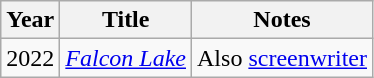<table class="wikitable sortable">
<tr>
<th>Year</th>
<th>Title</th>
<th class="unsortable">Notes</th>
</tr>
<tr>
<td>2022</td>
<td><em><a href='#'>Falcon Lake</a></em></td>
<td>Also <a href='#'>screenwriter</a></td>
</tr>
</table>
